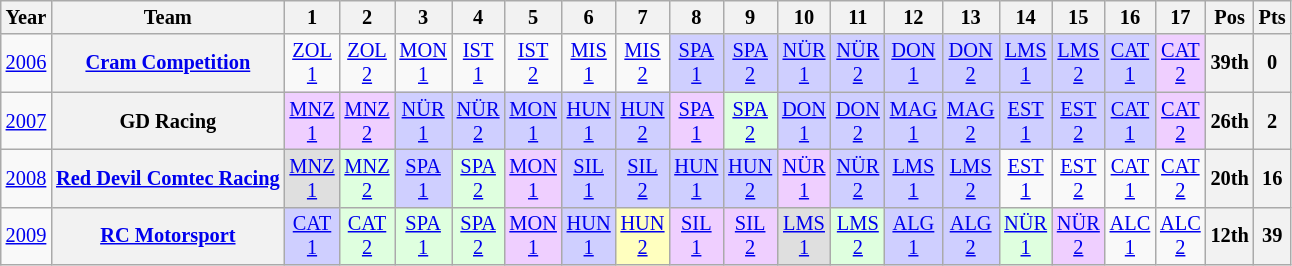<table class="wikitable" style="text-align:center; font-size:85%">
<tr>
<th>Year</th>
<th>Team</th>
<th>1</th>
<th>2</th>
<th>3</th>
<th>4</th>
<th>5</th>
<th>6</th>
<th>7</th>
<th>8</th>
<th>9</th>
<th>10</th>
<th>11</th>
<th>12</th>
<th>13</th>
<th>14</th>
<th>15</th>
<th>16</th>
<th>17</th>
<th>Pos</th>
<th>Pts</th>
</tr>
<tr>
<td><a href='#'>2006</a></td>
<th nowrap><a href='#'>Cram Competition</a></th>
<td><a href='#'>ZOL<br>1</a></td>
<td><a href='#'>ZOL<br>2</a></td>
<td><a href='#'>MON<br>1</a></td>
<td><a href='#'>IST<br>1</a></td>
<td><a href='#'>IST<br>2</a></td>
<td><a href='#'>MIS<br>1</a></td>
<td><a href='#'>MIS<br>2</a></td>
<td style="background:#CFCFFF;"><a href='#'>SPA<br>1</a><br></td>
<td style="background:#CFCFFF;"><a href='#'>SPA<br>2</a><br></td>
<td style="background:#CFCFFF;"><a href='#'>NÜR<br>1</a><br></td>
<td style="background:#CFCFFF;"><a href='#'>NÜR<br>2</a><br></td>
<td style="background:#CFCFFF;"><a href='#'>DON<br>1</a><br></td>
<td style="background:#CFCFFF;"><a href='#'>DON<br>2</a><br></td>
<td style="background:#CFCFFF;"><a href='#'>LMS<br>1</a><br></td>
<td style="background:#CFCFFF;"><a href='#'>LMS<br>2</a><br></td>
<td style="background:#CFCFFF;"><a href='#'>CAT<br>1</a><br></td>
<td style="background:#EFCFFF;"><a href='#'>CAT<br>2</a><br></td>
<th>39th</th>
<th>0</th>
</tr>
<tr>
<td><a href='#'>2007</a></td>
<th nowrap>GD Racing</th>
<td style="background:#EFCFFF;"><a href='#'>MNZ<br>1</a><br></td>
<td style="background:#EFCFFF;"><a href='#'>MNZ<br>2</a><br></td>
<td style="background:#CFCFFF;"><a href='#'>NÜR<br>1</a><br></td>
<td style="background:#CFCFFF;"><a href='#'>NÜR<br>2</a><br></td>
<td style="background:#CFCFFF;"><a href='#'>MON<br>1</a><br></td>
<td style="background:#CFCFFF;"><a href='#'>HUN<br>1</a><br></td>
<td style="background:#CFCFFF;"><a href='#'>HUN<br>2</a><br></td>
<td style="background:#EFCFFF;"><a href='#'>SPA<br>1</a><br></td>
<td style="background:#DFFFDF;"><a href='#'>SPA<br>2</a><br></td>
<td style="background:#CFCFFF;"><a href='#'>DON<br>1</a><br></td>
<td style="background:#CFCFFF;"><a href='#'>DON<br>2</a><br></td>
<td style="background:#CFCFFF;"><a href='#'>MAG<br>1</a><br></td>
<td style="background:#CFCFFF;"><a href='#'>MAG<br>2</a><br></td>
<td style="background:#CFCFFF;"><a href='#'>EST<br>1</a><br></td>
<td style="background:#CFCFFF;"><a href='#'>EST<br>2</a><br></td>
<td style="background:#CFCFFF;"><a href='#'>CAT<br>1</a><br></td>
<td style="background:#EFCFFF;"><a href='#'>CAT<br>2</a><br></td>
<th>26th</th>
<th>2</th>
</tr>
<tr>
<td><a href='#'>2008</a></td>
<th nowrap><a href='#'>Red Devil Comtec Racing</a></th>
<td style="background:#DFDFDF;"><a href='#'>MNZ<br>1</a><br></td>
<td style="background:#DFFFDF;"><a href='#'>MNZ<br>2</a><br></td>
<td style="background:#CFCFFF;"><a href='#'>SPA<br>1</a><br></td>
<td style="background:#DFFFDF;"><a href='#'>SPA<br>2</a><br></td>
<td style="background:#EFCFFF;"><a href='#'>MON<br>1</a><br></td>
<td style="background:#CFCFFF;"><a href='#'>SIL<br>1</a><br></td>
<td style="background:#CFCFFF;"><a href='#'>SIL<br>2</a><br></td>
<td style="background:#CFCFFF;"><a href='#'>HUN<br>1</a><br></td>
<td style="background:#CFCFFF;"><a href='#'>HUN<br>2</a><br></td>
<td style="background:#EFCFFF;"><a href='#'>NÜR<br>1</a><br></td>
<td style="background:#CFCFFF;"><a href='#'>NÜR<br>2</a><br></td>
<td style="background:#CFCFFF;"><a href='#'>LMS<br>1</a><br></td>
<td style="background:#CFCFFF;"><a href='#'>LMS<br>2</a><br></td>
<td><a href='#'>EST<br>1</a></td>
<td><a href='#'>EST<br>2</a></td>
<td><a href='#'>CAT<br>1</a></td>
<td><a href='#'>CAT<br>2</a></td>
<th>20th</th>
<th>16</th>
</tr>
<tr>
<td><a href='#'>2009</a></td>
<th nowrap><a href='#'>RC Motorsport</a></th>
<td style="background:#CFCFFF;"><a href='#'>CAT<br>1</a><br></td>
<td style="background:#DFFFDF;"><a href='#'>CAT<br>2</a><br></td>
<td style="background:#DFFFDF;"><a href='#'>SPA<br>1</a><br></td>
<td style="background:#DFFFDF;"><a href='#'>SPA<br>2</a><br></td>
<td style="background:#EFCFFF;"><a href='#'>MON<br>1</a><br></td>
<td style="background:#CFCFFF;"><a href='#'>HUN<br>1</a><br></td>
<td style="background:#FFFFBF;"><a href='#'>HUN<br>2</a><br></td>
<td style="background:#EFCFFF;"><a href='#'>SIL<br>1</a><br></td>
<td style="background:#EFCFFF;"><a href='#'>SIL<br>2</a><br></td>
<td style="background:#DFDFDF;"><a href='#'>LMS<br>1</a><br></td>
<td style="background:#DFFFDF;"><a href='#'>LMS<br>2</a><br></td>
<td style="background:#CFCFFF;"><a href='#'>ALG<br>1</a><br></td>
<td style="background:#CFCFFF;"><a href='#'>ALG<br>2</a><br></td>
<td style="background:#DFFFDF;"><a href='#'>NÜR<br>1</a><br></td>
<td style="background:#EFCFFF;"><a href='#'>NÜR<br>2</a><br></td>
<td><a href='#'>ALC<br>1</a></td>
<td><a href='#'>ALC<br>2</a></td>
<th>12th</th>
<th>39</th>
</tr>
</table>
